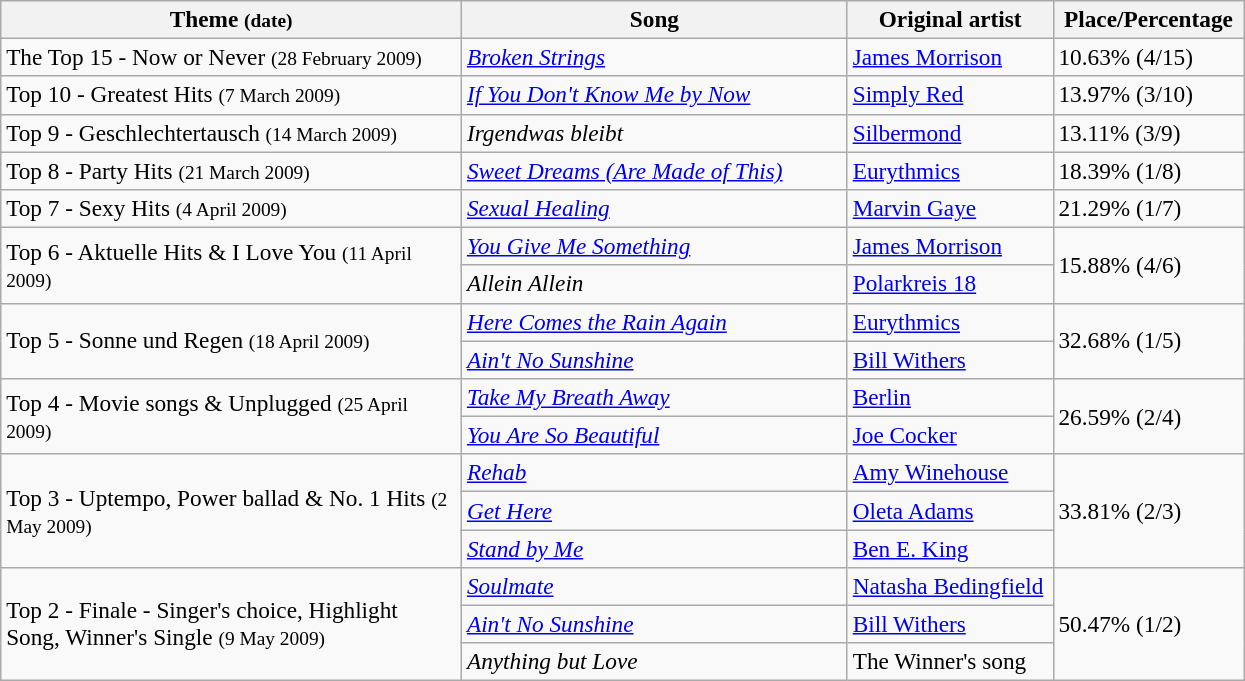<table class="wikitable" style="font-size:97%;">
<tr>
<th style="width:300px;">Theme <small>(date)</small></th>
<th style="width:250px;">Song</th>
<th style="width:130px;">Original artist</th>
<th style="width:120px;">Place/Percentage </th>
</tr>
<tr>
<td>The Top 15 - Now or Never <small>(28 February 2009)</small></td>
<td><em><a href='#'>Broken Strings</a></em></td>
<td><a href='#'>James Morrison</a></td>
<td>10.63% (4/15)</td>
</tr>
<tr>
<td>Top 10 - Greatest Hits <small>(7 March 2009)</small></td>
<td><em><a href='#'>If You Don't Know Me by Now</a></em></td>
<td><a href='#'>Simply Red</a></td>
<td>13.97% (3/10)</td>
</tr>
<tr>
<td>Top 9 - Geschlechtertausch <small>(14 March 2009)</small></td>
<td><em>Irgendwas bleibt</em></td>
<td><a href='#'>Silbermond</a></td>
<td>13.11% (3/9)</td>
</tr>
<tr>
<td>Top 8 - Party Hits <small>(21 March 2009)</small></td>
<td><em><a href='#'>Sweet Dreams (Are Made of This)</a></em></td>
<td><a href='#'>Eurythmics</a></td>
<td>18.39% (1/8)</td>
</tr>
<tr>
<td>Top 7 - Sexy Hits <small>(4 April 2009)</small></td>
<td><em><a href='#'>Sexual Healing</a></em></td>
<td><a href='#'>Marvin Gaye</a></td>
<td>21.29% (1/7)</td>
</tr>
<tr>
<td rowspan="2">Top 6 - Aktuelle Hits & I Love You <small>(11 April 2009)</small></td>
<td><em><a href='#'>You Give Me Something</a></em></td>
<td><a href='#'>James Morrison</a></td>
<td rowspan="2">15.88% (4/6)</td>
</tr>
<tr>
<td><em>Allein Allein</em></td>
<td><a href='#'>Polarkreis 18</a></td>
</tr>
<tr>
<td rowspan="2">Top 5 - Sonne und Regen <small>(18 April 2009)</small></td>
<td><em><a href='#'>Here Comes the Rain Again</a></em></td>
<td><a href='#'>Eurythmics</a></td>
<td rowspan="2">32.68% (1/5)</td>
</tr>
<tr>
<td><em><a href='#'>Ain't No Sunshine</a></em></td>
<td><a href='#'>Bill Withers</a></td>
</tr>
<tr>
<td rowspan="2">Top 4 - Movie songs & Unplugged <small>(25 April 2009)</small></td>
<td><em><a href='#'>Take My Breath Away</a></em></td>
<td><a href='#'>Berlin</a></td>
<td rowspan="2">26.59% (2/4)</td>
</tr>
<tr>
<td><em><a href='#'>You Are So Beautiful</a></em></td>
<td><a href='#'>Joe Cocker</a></td>
</tr>
<tr>
<td rowspan="3">Top 3 - Uptempo, Power ballad & No. 1 Hits <small>(2 May 2009)</small></td>
<td><em><a href='#'>Rehab</a></em></td>
<td><a href='#'>Amy Winehouse</a></td>
<td rowspan="3">33.81% (2/3)</td>
</tr>
<tr>
<td><em><a href='#'>Get Here</a></em></td>
<td><a href='#'>Oleta Adams</a></td>
</tr>
<tr>
<td><em><a href='#'>Stand by Me</a></em></td>
<td><a href='#'>Ben E. King</a></td>
</tr>
<tr>
<td rowspan="3">Top 2 - Finale - Singer's choice, Highlight Song, Winner's Single <small>(9 May 2009)</small></td>
<td><em><a href='#'>Soulmate</a></em></td>
<td><a href='#'>Natasha Bedingfield</a></td>
<td rowspan="3">50.47% (1/2)</td>
</tr>
<tr>
<td><em><a href='#'>Ain't No Sunshine</a></em></td>
<td><a href='#'>Bill Withers</a></td>
</tr>
<tr>
<td><em>Anything but Love</em></td>
<td>The Winner's song</td>
</tr>
</table>
